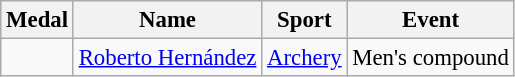<table class="wikitable sortable" style="font-size: 95%;">
<tr>
<th>Medal</th>
<th>Name</th>
<th>Sport</th>
<th>Event</th>
</tr>
<tr>
<td></td>
<td><a href='#'>Roberto Hernández</a></td>
<td><a href='#'>Archery</a></td>
<td>Men's compound</td>
</tr>
</table>
